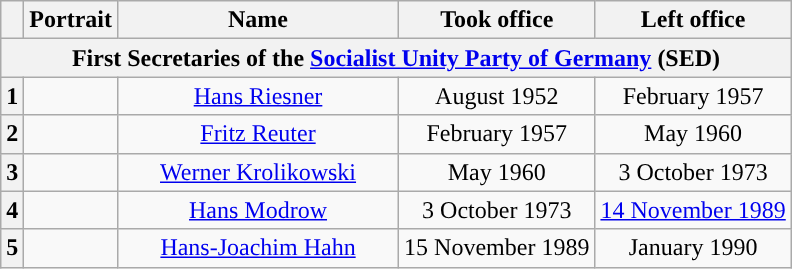<table class="wikitable" style="text-align:center">
<tr>
<th></th>
<th>Portrait</th>
<th width=180>Name<br></th>
<th>Took office</th>
<th>Left office</th>
</tr>
<tr>
<th colspan=5>First Secretaries of the <a href='#'>Socialist Unity Party of Germany</a> (SED)</th>
</tr>
<tr>
<th style="background:">1</th>
<td></td>
<td><a href='#'>Hans Riesner</a><br></td>
<td>August 1952</td>
<td>February 1957</td>
</tr>
<tr>
<th style="background:">2</th>
<td></td>
<td><a href='#'>Fritz Reuter</a><br></td>
<td>February 1957</td>
<td>May 1960</td>
</tr>
<tr>
<th style="background:">3</th>
<td></td>
<td><a href='#'>Werner Krolikowski</a><br></td>
<td>May 1960</td>
<td>3 October 1973<br></td>
</tr>
<tr>
<th style="background:">4</th>
<td></td>
<td><a href='#'>Hans Modrow</a><br></td>
<td>3 October 1973</td>
<td><a href='#'>14 November 1989<br></a></td>
</tr>
<tr>
<th style="background:">5</th>
<td></td>
<td><a href='#'>Hans-Joachim Hahn</a><br></td>
<td>15 November 1989</td>
<td>January 1990</td>
</tr>
</table>
